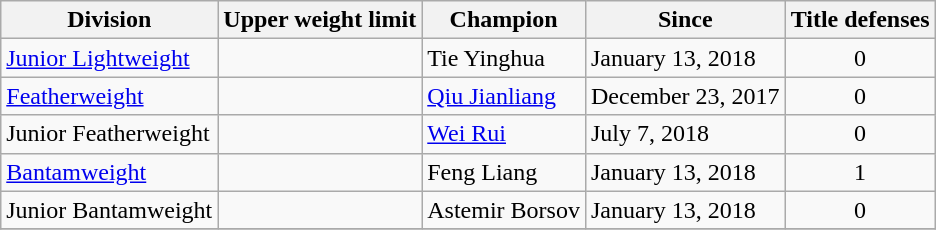<table class="wikitable">
<tr>
<th>Division</th>
<th>Upper weight limit</th>
<th>Champion</th>
<th>Since</th>
<th>Title defenses</th>
</tr>
<tr>
<td><a href='#'>Junior Lightweight</a></td>
<td></td>
<td> Tie Yinghua</td>
<td>January 13, 2018</td>
<td style="text-align:center;">0</td>
</tr>
<tr>
<td><a href='#'>Featherweight</a></td>
<td></td>
<td> <a href='#'>Qiu Jianliang</a></td>
<td>December 23, 2017</td>
<td style="text-align:center;">0</td>
</tr>
<tr>
<td>Junior Featherweight</td>
<td></td>
<td> <a href='#'>Wei Rui</a></td>
<td>July 7, 2018</td>
<td style="text-align:center;">0</td>
</tr>
<tr>
<td><a href='#'>Bantamweight</a></td>
<td></td>
<td> Feng Liang</td>
<td>January 13, 2018</td>
<td style="text-align:center;">1</td>
</tr>
<tr>
<td>Junior Bantamweight</td>
<td></td>
<td> Astemir Borsov</td>
<td>January 13, 2018</td>
<td style="text-align:center;">0</td>
</tr>
<tr>
</tr>
</table>
